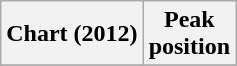<table class="wikitable plainrowheaders" style="text-align:center">
<tr>
<th scope="col">Chart (2012)</th>
<th scope="col">Peak<br> position</th>
</tr>
<tr>
</tr>
</table>
